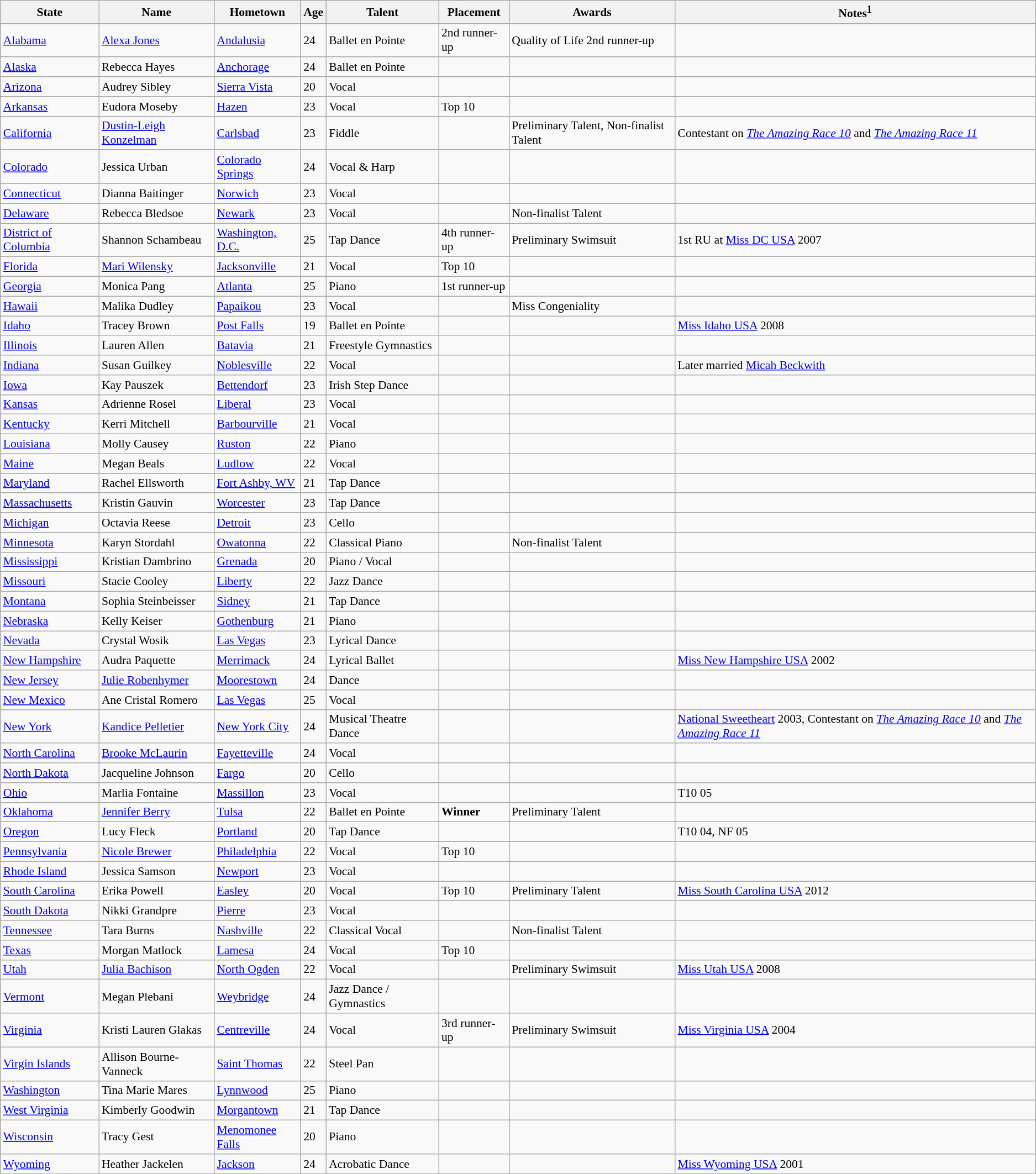<table class="wikitable sortable collapsible" style="font-size:90%">
<tr>
<th>State</th>
<th>Name</th>
<th>Hometown</th>
<th>Age</th>
<th>Talent</th>
<th>Placement</th>
<th>Awards</th>
<th>Notes<sup>1</sup></th>
</tr>
<tr>
<td><a href='#'>Alabama</a></td>
<td><a href='#'>Alexa Jones</a></td>
<td><a href='#'>Andalusia</a></td>
<td>24</td>
<td>Ballet en Pointe</td>
<td>2nd runner-up</td>
<td>Quality of Life 2nd runner-up</td>
<td></td>
</tr>
<tr>
<td><a href='#'>Alaska</a></td>
<td>Rebecca Hayes</td>
<td><a href='#'>Anchorage</a></td>
<td>24</td>
<td>Ballet en Pointe</td>
<td></td>
<td></td>
<td></td>
</tr>
<tr>
<td><a href='#'>Arizona</a></td>
<td>Audrey Sibley</td>
<td><a href='#'>Sierra Vista</a></td>
<td>20</td>
<td>Vocal</td>
<td></td>
<td></td>
<td></td>
</tr>
<tr>
<td><a href='#'>Arkansas</a></td>
<td>Eudora Moseby</td>
<td><a href='#'>Hazen</a></td>
<td>23</td>
<td>Vocal</td>
<td>Top 10</td>
<td></td>
<td></td>
</tr>
<tr>
<td><a href='#'>California</a></td>
<td><a href='#'>Dustin-Leigh Konzelman</a></td>
<td><a href='#'>Carlsbad</a></td>
<td>23</td>
<td>Fiddle</td>
<td></td>
<td>Preliminary Talent, Non-finalist Talent</td>
<td>Contestant on <em><a href='#'>The Amazing Race 10</a></em> and <em><a href='#'>The Amazing Race 11</a></em></td>
</tr>
<tr>
<td><a href='#'>Colorado</a></td>
<td>Jessica Urban</td>
<td><a href='#'>Colorado Springs</a></td>
<td>24</td>
<td>Vocal & Harp</td>
<td></td>
<td></td>
<td></td>
</tr>
<tr>
<td><a href='#'>Connecticut</a></td>
<td>Dianna Baitinger</td>
<td><a href='#'>Norwich</a></td>
<td>23</td>
<td>Vocal</td>
<td></td>
<td></td>
<td></td>
</tr>
<tr>
<td><a href='#'>Delaware</a></td>
<td>Rebecca Bledsoe</td>
<td><a href='#'>Newark</a></td>
<td>23</td>
<td>Vocal</td>
<td></td>
<td>Non-finalist Talent</td>
<td></td>
</tr>
<tr>
<td><a href='#'>District of Columbia</a></td>
<td>Shannon Schambeau</td>
<td><a href='#'>Washington, D.C.</a></td>
<td>25</td>
<td>Tap Dance</td>
<td>4th runner-up</td>
<td>Preliminary Swimsuit</td>
<td>1st RU at <a href='#'>Miss DC USA</a> 2007</td>
</tr>
<tr>
<td><a href='#'>Florida</a></td>
<td><a href='#'>Mari Wilensky</a></td>
<td><a href='#'>Jacksonville</a></td>
<td>21</td>
<td>Vocal</td>
<td>Top 10</td>
<td></td>
<td></td>
</tr>
<tr>
<td><a href='#'>Georgia</a></td>
<td>Monica Pang</td>
<td><a href='#'>Atlanta</a></td>
<td>25</td>
<td>Piano</td>
<td>1st runner-up</td>
<td></td>
<td></td>
</tr>
<tr>
<td><a href='#'>Hawaii</a></td>
<td>Malika Dudley</td>
<td><a href='#'>Papaikou</a></td>
<td>23</td>
<td>Vocal</td>
<td></td>
<td>Miss Congeniality</td>
<td></td>
</tr>
<tr>
<td><a href='#'>Idaho</a></td>
<td>Tracey Brown</td>
<td><a href='#'>Post Falls</a></td>
<td>19</td>
<td>Ballet en Pointe</td>
<td></td>
<td></td>
<td><a href='#'>Miss Idaho USA</a> 2008</td>
</tr>
<tr>
<td><a href='#'>Illinois</a></td>
<td>Lauren Allen</td>
<td><a href='#'>Batavia</a></td>
<td>21</td>
<td>Freestyle Gymnastics</td>
<td></td>
<td></td>
<td></td>
</tr>
<tr>
<td><a href='#'>Indiana</a></td>
<td>Susan Guilkey</td>
<td><a href='#'>Noblesville</a></td>
<td>22</td>
<td>Vocal</td>
<td></td>
<td></td>
<td>Later married <a href='#'>Micah Beckwith</a></td>
</tr>
<tr>
<td><a href='#'>Iowa</a></td>
<td>Kay Pauszek</td>
<td><a href='#'>Bettendorf</a></td>
<td>23</td>
<td>Irish Step Dance</td>
<td></td>
<td></td>
<td></td>
</tr>
<tr>
<td><a href='#'>Kansas</a></td>
<td>Adrienne Rosel</td>
<td><a href='#'>Liberal</a></td>
<td>23</td>
<td>Vocal</td>
<td></td>
<td></td>
<td></td>
</tr>
<tr>
<td><a href='#'>Kentucky</a></td>
<td>Kerri Mitchell</td>
<td><a href='#'>Barbourville</a></td>
<td>21</td>
<td>Vocal</td>
<td></td>
<td></td>
<td></td>
</tr>
<tr>
<td><a href='#'>Louisiana</a></td>
<td>Molly Causey</td>
<td><a href='#'>Ruston</a></td>
<td>22</td>
<td>Piano</td>
<td></td>
<td></td>
<td></td>
</tr>
<tr>
<td><a href='#'>Maine</a></td>
<td>Megan Beals</td>
<td><a href='#'>Ludlow</a></td>
<td>22</td>
<td>Vocal</td>
<td></td>
<td></td>
<td></td>
</tr>
<tr>
<td><a href='#'>Maryland</a></td>
<td>Rachel Ellsworth</td>
<td><a href='#'>Fort Ashby, WV</a></td>
<td>21</td>
<td>Tap Dance</td>
<td></td>
<td></td>
<td></td>
</tr>
<tr>
<td><a href='#'>Massachusetts</a></td>
<td>Kristin Gauvin</td>
<td><a href='#'>Worcester</a></td>
<td>23</td>
<td>Tap Dance</td>
<td></td>
<td></td>
<td></td>
</tr>
<tr>
<td><a href='#'>Michigan</a></td>
<td>Octavia Reese</td>
<td><a href='#'>Detroit</a></td>
<td>23</td>
<td>Cello</td>
<td></td>
<td></td>
<td></td>
</tr>
<tr>
<td><a href='#'>Minnesota</a></td>
<td>Karyn Stordahl</td>
<td><a href='#'>Owatonna</a></td>
<td>22</td>
<td>Classical Piano</td>
<td></td>
<td>Non-finalist Talent</td>
<td></td>
</tr>
<tr>
<td><a href='#'>Mississippi</a></td>
<td>Kristian Dambrino</td>
<td><a href='#'>Grenada</a></td>
<td>20</td>
<td>Piano / Vocal</td>
<td></td>
<td></td>
<td></td>
</tr>
<tr>
<td><a href='#'>Missouri</a></td>
<td>Stacie Cooley</td>
<td><a href='#'>Liberty</a></td>
<td>22</td>
<td>Jazz Dance</td>
<td></td>
<td></td>
<td></td>
</tr>
<tr>
<td><a href='#'>Montana</a></td>
<td>Sophia Steinbeisser</td>
<td><a href='#'>Sidney</a></td>
<td>21</td>
<td>Tap Dance</td>
<td></td>
<td></td>
<td></td>
</tr>
<tr>
<td><a href='#'>Nebraska</a></td>
<td>Kelly Keiser</td>
<td><a href='#'>Gothenburg</a></td>
<td>21</td>
<td>Piano</td>
<td></td>
<td></td>
<td></td>
</tr>
<tr>
<td><a href='#'>Nevada</a></td>
<td>Crystal Wosik</td>
<td><a href='#'>Las Vegas</a></td>
<td>23</td>
<td>Lyrical Dance</td>
<td></td>
<td></td>
<td></td>
</tr>
<tr>
<td><a href='#'>New Hampshire</a></td>
<td>Audra Paquette</td>
<td><a href='#'>Merrimack</a></td>
<td>24</td>
<td>Lyrical Ballet</td>
<td></td>
<td></td>
<td><a href='#'>Miss New Hampshire USA</a> 2002</td>
</tr>
<tr>
<td><a href='#'>New Jersey</a></td>
<td><a href='#'>Julie Robenhymer</a></td>
<td><a href='#'>Moorestown</a></td>
<td>24</td>
<td>Dance</td>
<td></td>
<td></td>
<td></td>
</tr>
<tr>
<td><a href='#'>New Mexico</a></td>
<td>Ane Cristal Romero</td>
<td><a href='#'>Las Vegas</a></td>
<td>25</td>
<td>Vocal</td>
<td></td>
<td></td>
<td></td>
</tr>
<tr>
<td><a href='#'>New York</a></td>
<td><a href='#'>Kandice Pelletier</a></td>
<td><a href='#'>New York City</a></td>
<td>24</td>
<td>Musical Theatre Dance</td>
<td></td>
<td></td>
<td><a href='#'>National Sweetheart</a> 2003, Contestant on <em><a href='#'>The Amazing Race 10</a></em> and <em><a href='#'>The Amazing Race 11</a></em></td>
</tr>
<tr>
<td><a href='#'>North Carolina</a></td>
<td><a href='#'>Brooke McLaurin</a></td>
<td><a href='#'>Fayetteville</a></td>
<td>24</td>
<td>Vocal</td>
<td></td>
<td></td>
<td></td>
</tr>
<tr>
<td><a href='#'>North Dakota</a></td>
<td>Jacqueline Johnson</td>
<td><a href='#'>Fargo</a></td>
<td>20</td>
<td>Cello</td>
<td></td>
<td></td>
<td></td>
</tr>
<tr>
<td><a href='#'>Ohio</a></td>
<td>Marlia Fontaine</td>
<td><a href='#'>Massillon</a></td>
<td>23</td>
<td>Vocal</td>
<td></td>
<td></td>
<td>T10 05</td>
</tr>
<tr>
<td><a href='#'>Oklahoma</a></td>
<td><a href='#'>Jennifer Berry</a></td>
<td><a href='#'>Tulsa</a></td>
<td>22</td>
<td>Ballet en Pointe</td>
<td><strong>Winner</strong></td>
<td>Preliminary Talent</td>
<td></td>
</tr>
<tr>
<td><a href='#'>Oregon</a></td>
<td>Lucy Fleck</td>
<td><a href='#'>Portland</a></td>
<td>20</td>
<td>Tap Dance</td>
<td></td>
<td></td>
<td>T10 04, NF 05</td>
</tr>
<tr>
<td><a href='#'>Pennsylvania</a></td>
<td><a href='#'>Nicole Brewer</a></td>
<td><a href='#'>Philadelphia</a></td>
<td>22</td>
<td>Vocal</td>
<td>Top 10</td>
<td></td>
<td></td>
</tr>
<tr>
<td><a href='#'>Rhode Island</a></td>
<td>Jessica Samson</td>
<td><a href='#'>Newport</a></td>
<td>23</td>
<td>Vocal</td>
<td></td>
<td></td>
<td></td>
</tr>
<tr>
<td><a href='#'>South Carolina</a></td>
<td>Erika Powell</td>
<td><a href='#'>Easley</a></td>
<td>20</td>
<td>Vocal</td>
<td>Top 10</td>
<td>Preliminary Talent</td>
<td><a href='#'>Miss South Carolina USA</a> 2012</td>
</tr>
<tr>
<td><a href='#'>South Dakota</a></td>
<td>Nikki Grandpre</td>
<td><a href='#'>Pierre</a></td>
<td>23</td>
<td>Vocal</td>
<td></td>
<td></td>
<td></td>
</tr>
<tr>
<td><a href='#'>Tennessee</a></td>
<td>Tara Burns</td>
<td><a href='#'>Nashville</a></td>
<td>22</td>
<td>Classical Vocal</td>
<td></td>
<td>Non-finalist Talent</td>
<td></td>
</tr>
<tr>
<td><a href='#'>Texas</a></td>
<td>Morgan Matlock</td>
<td><a href='#'>Lamesa</a></td>
<td>24</td>
<td>Vocal</td>
<td>Top 10</td>
<td></td>
<td></td>
</tr>
<tr>
<td><a href='#'>Utah</a></td>
<td><a href='#'>Julia Bachison</a></td>
<td><a href='#'>North Ogden</a></td>
<td>22</td>
<td>Vocal</td>
<td></td>
<td>Preliminary Swimsuit</td>
<td><a href='#'>Miss Utah USA</a> 2008</td>
</tr>
<tr>
<td><a href='#'>Vermont</a></td>
<td>Megan Plebani</td>
<td><a href='#'>Weybridge</a></td>
<td>24</td>
<td>Jazz Dance / Gymnastics</td>
<td></td>
<td></td>
<td></td>
</tr>
<tr>
<td><a href='#'>Virginia</a></td>
<td>Kristi Lauren Glakas</td>
<td><a href='#'>Centreville</a></td>
<td>24</td>
<td>Vocal</td>
<td>3rd runner-up</td>
<td>Preliminary Swimsuit</td>
<td><a href='#'>Miss Virginia USA</a> 2004</td>
</tr>
<tr>
<td><a href='#'>Virgin Islands</a></td>
<td>Allison Bourne-Vanneck</td>
<td><a href='#'>Saint Thomas</a></td>
<td>22</td>
<td>Steel Pan</td>
<td></td>
<td></td>
<td></td>
</tr>
<tr>
<td><a href='#'>Washington</a></td>
<td>Tina Marie Mares</td>
<td><a href='#'>Lynnwood</a></td>
<td>25</td>
<td>Piano</td>
<td></td>
<td></td>
<td></td>
</tr>
<tr>
<td><a href='#'>West Virginia</a></td>
<td>Kimberly Goodwin</td>
<td><a href='#'>Morgantown</a></td>
<td>21</td>
<td>Tap Dance</td>
<td></td>
<td></td>
<td></td>
</tr>
<tr>
<td><a href='#'>Wisconsin</a></td>
<td>Tracy Gest</td>
<td><a href='#'>Menomonee Falls</a></td>
<td>20</td>
<td>Piano</td>
<td></td>
<td></td>
<td></td>
</tr>
<tr>
<td><a href='#'>Wyoming</a></td>
<td>Heather Jackelen</td>
<td><a href='#'>Jackson</a></td>
<td>24</td>
<td>Acrobatic Dance</td>
<td></td>
<td></td>
<td><a href='#'>Miss Wyoming USA</a> 2001</td>
</tr>
</table>
